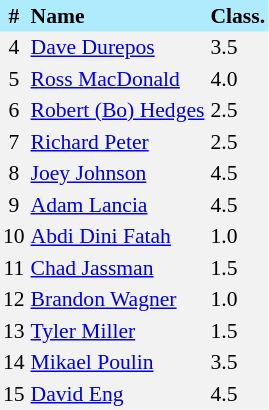<table border=0 cellpadding=2 cellspacing=0  |- bgcolor=#F2F2F2 style="text-align:center; font-size:90%;">
<tr bgcolor=#ADEBFD>
<th>#</th>
<th align=left>Name</th>
<th align=left>Class.</th>
</tr>
<tr>
<td>4</td>
<td align=left><a href='#'>Dave Durepos</a></td>
<td align=left>3.5</td>
</tr>
<tr>
<td>5</td>
<td align=left><a href='#'>Ross MacDonald</a></td>
<td align=left>4.0</td>
</tr>
<tr>
<td>6</td>
<td align=left><a href='#'>Robert (Bo) Hedges</a></td>
<td align=left>2.5</td>
</tr>
<tr>
<td>7</td>
<td align=left><a href='#'>Richard Peter</a></td>
<td align=left>2.5</td>
</tr>
<tr>
<td>8</td>
<td align=left><a href='#'>Joey Johnson</a></td>
<td align=left>4.5</td>
</tr>
<tr>
<td>9</td>
<td align=left><a href='#'>Adam Lancia</a></td>
<td align=left>4.5</td>
</tr>
<tr>
<td>10</td>
<td align=left><a href='#'>Abdi Dini Fatah</a></td>
<td align=left>1.0</td>
</tr>
<tr>
<td>11</td>
<td align=left><a href='#'>Chad Jassman</a></td>
<td align=left>1.5</td>
</tr>
<tr>
<td>12</td>
<td align=left><a href='#'>Brandon Wagner</a></td>
<td align=left>1.0</td>
</tr>
<tr>
<td>13</td>
<td align=left><a href='#'>Tyler Miller</a></td>
<td align=left>1.5</td>
</tr>
<tr>
<td>14</td>
<td align=left><a href='#'>Mikael Poulin</a></td>
<td align=left>3.5</td>
</tr>
<tr>
<td>15</td>
<td align=left><a href='#'>David Eng</a></td>
<td align=left>4.5</td>
</tr>
</table>
